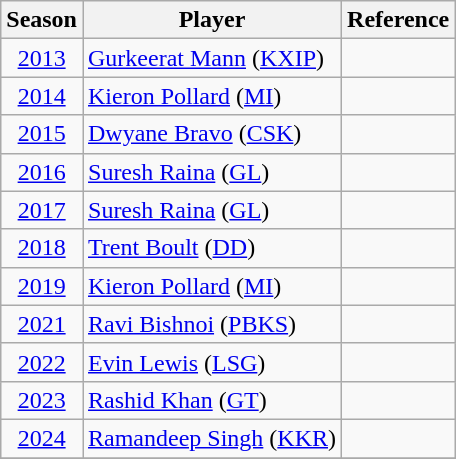<table class="wikitable" style="text-align:center">
<tr>
<th>Season</th>
<th>Player</th>
<th>Reference</th>
</tr>
<tr>
<td><a href='#'>2013</a></td>
<td align="left"><a href='#'>Gurkeerat Mann</a> <span>(<a href='#'>KXIP</a>)</span></td>
<td></td>
</tr>
<tr>
<td><a href='#'>2014</a></td>
<td align="left"><a href='#'>Kieron Pollard</a> <span>(<a href='#'>MI</a>)</span></td>
<td></td>
</tr>
<tr>
<td><a href='#'>2015</a></td>
<td align="left"><a href='#'>Dwyane Bravo</a> <span>(<a href='#'>CSK</a>)</span></td>
<td></td>
</tr>
<tr>
<td><a href='#'>2016</a></td>
<td align="left"><a href='#'>Suresh Raina</a> <span>(<a href='#'>GL</a>)</span></td>
<td></td>
</tr>
<tr>
<td><a href='#'>2017</a></td>
<td align="left"><a href='#'>Suresh Raina</a> <span>(<a href='#'>GL</a>)</span></td>
<td></td>
</tr>
<tr>
<td><a href='#'>2018</a></td>
<td align="left"><a href='#'>Trent Boult</a> <span>(<a href='#'>DD</a>)</span></td>
<td></td>
</tr>
<tr>
<td><a href='#'>2019</a></td>
<td align="left"><a href='#'>Kieron Pollard</a> <span>(<a href='#'>MI</a>)</span></td>
<td></td>
</tr>
<tr>
<td><a href='#'>2021</a></td>
<td align="left"><a href='#'>Ravi Bishnoi</a> <span>(<a href='#'>PBKS</a>)</span></td>
<td></td>
</tr>
<tr>
<td><a href='#'>2022</a></td>
<td align="left"><a href='#'>Evin Lewis</a> <span>(<a href='#'>LSG</a>)</span></td>
<td></td>
</tr>
<tr>
<td><a href='#'>2023</a></td>
<td align="left"><a href='#'>Rashid Khan</a> <span>(<a href='#'>GT</a>)</span></td>
<td></td>
</tr>
<tr>
<td><a href='#'>2024</a></td>
<td align="left"><a href='#'>Ramandeep Singh</a> <span>(<a href='#'>KKR</a>)</span></td>
<td></td>
</tr>
<tr>
</tr>
</table>
